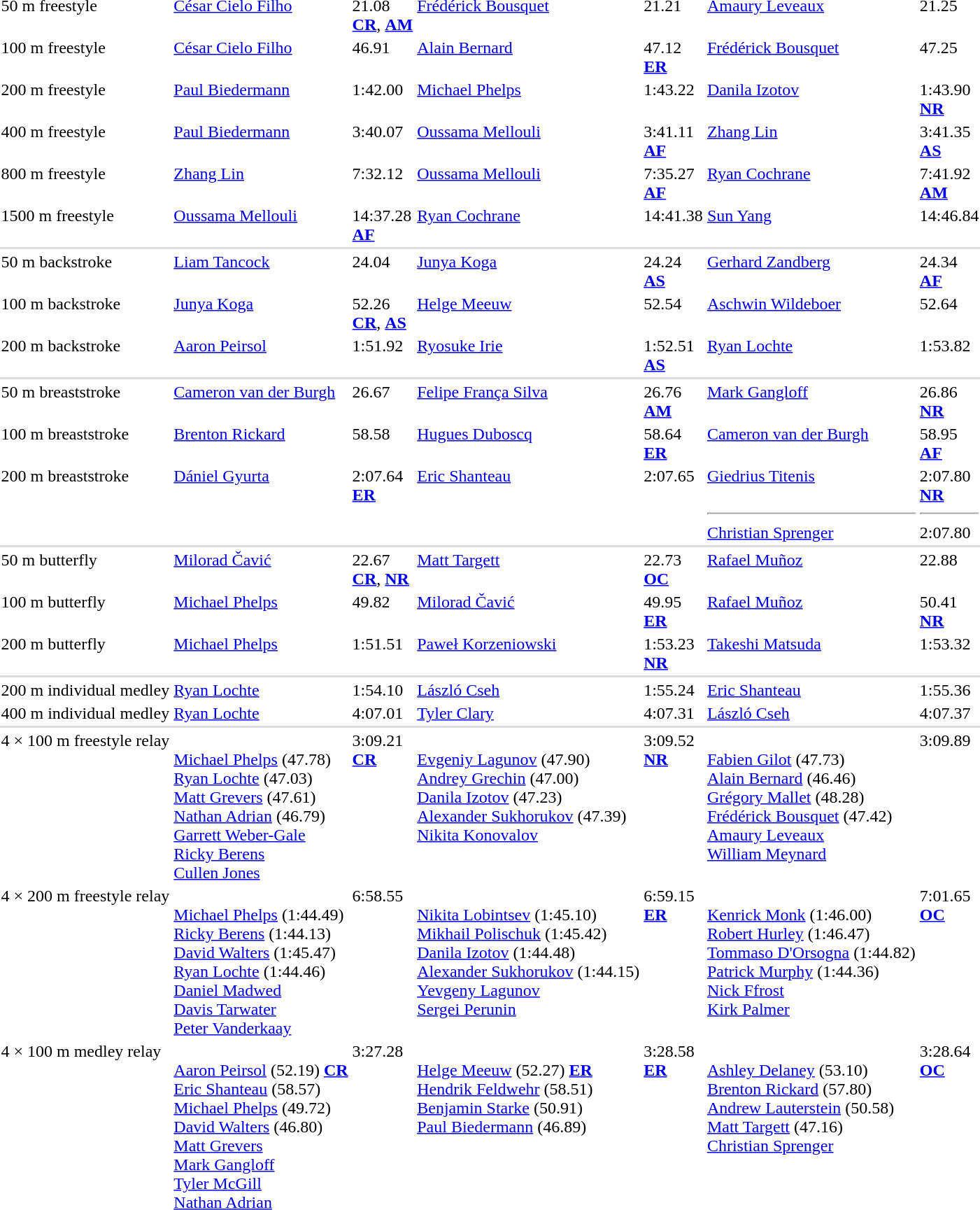<table>
<tr valign="top">
<td>50 m freestyle<br><div></div></td>
<td><a href='#'>César Cielo Filho</a><br></td>
<td>21.08<br><strong><a href='#'>CR</a></strong>, <strong><a href='#'>AM</a></strong></td>
<td><a href='#'>Frédérick Bousquet</a><br></td>
<td>21.21<br></td>
<td><a href='#'>Amaury Leveaux</a><br></td>
<td>21.25<br></td>
</tr>
<tr valign="top">
<td>100 m freestyle<br><div></div></td>
<td><a href='#'>César Cielo Filho</a><br></td>
<td>46.91<br></td>
<td><a href='#'>Alain Bernard</a><br></td>
<td>47.12<br> <strong><a href='#'>ER</a></strong></td>
<td><a href='#'>Frédérick Bousquet</a><br></td>
<td>47.25<br></td>
</tr>
<tr valign="top">
<td>200 m freestyle<br><div></div></td>
<td><a href='#'>Paul Biedermann</a><br></td>
<td>1:42.00<br></td>
<td><a href='#'>Michael Phelps</a><br></td>
<td>1:43.22<br></td>
<td><a href='#'>Danila Izotov</a><br></td>
<td>1:43.90<br> <strong><a href='#'>NR</a></strong></td>
</tr>
<tr valign="top">
<td>400 m freestyle<br><div></div></td>
<td><a href='#'>Paul Biedermann</a><br></td>
<td>3:40.07<br></td>
<td><a href='#'>Oussama Mellouli</a><br></td>
<td>3:41.11<br> <strong><a href='#'>AF</a></strong></td>
<td><a href='#'>Zhang Lin</a><br></td>
<td>3:41.35<br> <strong><a href='#'>AS</a></strong></td>
</tr>
<tr valign="top">
<td>800 m freestyle<br><div></div></td>
<td><a href='#'>Zhang Lin</a><br></td>
<td>7:32.12<br></td>
<td><a href='#'>Oussama Mellouli</a><br></td>
<td>7:35.27<br> <strong><a href='#'>AF</a></strong></td>
<td><a href='#'>Ryan Cochrane</a><br></td>
<td>7:41.92<br> <strong><a href='#'>AM</a></strong></td>
</tr>
<tr valign="top">
<td>1500 m freestyle<br><div></div></td>
<td><a href='#'>Oussama Mellouli</a><br></td>
<td>14:37.28<br> <strong><a href='#'>AF</a></strong></td>
<td><a href='#'>Ryan Cochrane</a><br></td>
<td>14:41.38<br></td>
<td><a href='#'>Sun Yang</a><br></td>
<td>14:46.84<br></td>
</tr>
<tr bgcolor=#DDDDDD>
<td colspan=7></td>
</tr>
<tr valign="top">
<td>50 m backstroke<br><div></div></td>
<td><a href='#'>Liam Tancock</a><br></td>
<td>24.04<br></td>
<td><a href='#'>Junya Koga</a><br></td>
<td>24.24<br> <strong><a href='#'>AS</a></strong></td>
<td><a href='#'>Gerhard Zandberg</a><br></td>
<td>24.34<br> <strong><a href='#'>AF</a></strong></td>
</tr>
<tr valign="top">
<td>100 m backstroke<div></div></td>
<td><a href='#'>Junya Koga</a><br></td>
<td>52.26<br><strong><a href='#'>CR</a></strong>,  <strong><a href='#'>AS</a></strong></td>
<td><a href='#'>Helge Meeuw</a><br></td>
<td>52.54<br></td>
<td><a href='#'>Aschwin Wildeboer</a><br></td>
<td>52.64<br></td>
</tr>
<tr valign="top">
<td>200 m backstroke<br><div></div></td>
<td><a href='#'>Aaron Peirsol</a><br></td>
<td>1:51.92<br></td>
<td><a href='#'>Ryosuke Irie</a><br></td>
<td>1:52.51<br>  <strong><a href='#'>AS</a></strong></td>
<td><a href='#'>Ryan Lochte</a><br></td>
<td>1:53.82<br></td>
</tr>
<tr bgcolor=#DDDDDD>
<td colspan=7></td>
</tr>
<tr valign="top">
<td>50 m breaststroke<br><div></div></td>
<td><a href='#'>Cameron van der Burgh</a><br></td>
<td>26.67<br></td>
<td><a href='#'>Felipe França Silva</a><br></td>
<td>26.76<br><strong><a href='#'>AM</a></strong></td>
<td><a href='#'>Mark Gangloff</a><br></td>
<td>26.86<br> <strong><a href='#'>NR</a></strong></td>
</tr>
<tr valign="top">
<td>100 m breaststroke<br><div></div></td>
<td><a href='#'>Brenton Rickard</a><br></td>
<td>58.58<br></td>
<td><a href='#'>Hugues Duboscq</a><br></td>
<td>58.64<br> <strong><a href='#'>ER</a></strong></td>
<td><a href='#'>Cameron van der Burgh</a><br></td>
<td>58.95<br> <strong><a href='#'>AF</a></strong></td>
</tr>
<tr valign="top">
<td>200 m breaststroke<div></div></td>
<td><a href='#'>Dániel Gyurta</a><br></td>
<td>2:07.64<br><strong><a href='#'>ER</a></strong></td>
<td><a href='#'>Eric Shanteau</a><br></td>
<td>2:07.65<br></td>
<td><a href='#'>Giedrius Titenis</a><br><br><hr><a href='#'>Christian Sprenger</a><br></td>
<td>2:07.80<br><strong><a href='#'>NR</a></strong><hr>2:07.80</td>
</tr>
<tr bgcolor=#DDDDDD>
<td colspan=7></td>
</tr>
<tr valign="top">
<td>50 m butterfly<br><div></div></td>
<td><a href='#'>Milorad Čavić</a><br></td>
<td>22.67<br><strong><a href='#'>CR</a></strong>,  <strong><a href='#'>NR</a></strong></td>
<td><a href='#'>Matt Targett</a><br></td>
<td>22.73<br> <strong><a href='#'>OC</a></strong></td>
<td><a href='#'>Rafael Muñoz</a><br></td>
<td>22.88<br></td>
</tr>
<tr valign="top">
<td>100 m butterfly<br><div></div></td>
<td><a href='#'>Michael Phelps</a><br></td>
<td>49.82<br></td>
<td><a href='#'>Milorad Čavić</a><br></td>
<td>49.95<br> <strong><a href='#'>ER</a></strong></td>
<td><a href='#'>Rafael Muñoz</a><br></td>
<td>50.41<br> <strong><a href='#'>NR</a></strong></td>
</tr>
<tr valign="top">
<td>200 m butterfly<br><div></div></td>
<td><a href='#'>Michael Phelps</a><br></td>
<td>1:51.51<br></td>
<td><a href='#'>Paweł Korzeniowski</a><br></td>
<td>1:53.23<br> <strong><a href='#'>NR</a></strong></td>
<td><a href='#'>Takeshi Matsuda</a><br></td>
<td>1:53.32<br></td>
</tr>
<tr bgcolor=#DDDDDD>
<td colspan=7></td>
</tr>
<tr valign="top">
<td>200 m individual medley<br><div></div></td>
<td><a href='#'>Ryan Lochte</a><br></td>
<td>1:54.10<br></td>
<td><a href='#'>László Cseh</a><br></td>
<td>1:55.24<br></td>
<td><a href='#'>Eric Shanteau</a><br></td>
<td>1:55.36<br></td>
</tr>
<tr valign="top">
<td>400 m individual medley<br><div></div></td>
<td><a href='#'>Ryan Lochte</a><br></td>
<td>4:07.01<br></td>
<td><a href='#'>Tyler Clary</a><br></td>
<td>4:07.31<br></td>
<td><a href='#'>László Cseh</a><br></td>
<td>4:07.37<br></td>
</tr>
<tr bgcolor=#DDDDDD>
<td colspan=7></td>
</tr>
<tr valign="top">
<td>4 × 100 m freestyle relay<br><div></div></td>
<td><strong></strong><br><a href='#'>Michael Phelps</a> (47.78)<br><a href='#'>Ryan Lochte</a> (47.03)<br><a href='#'>Matt Grevers</a> (47.61)<br><a href='#'>Nathan Adrian</a> (46.79)<br><a href='#'>Garrett Weber-Gale</a><br><a href='#'>Ricky Berens</a><br><a href='#'>Cullen Jones</a></td>
<td>3:09.21<br><strong><a href='#'>CR</a></strong></td>
<td><strong></strong><br><a href='#'>Evgeniy Lagunov</a> (47.90)<br><a href='#'>Andrey Grechin</a> (47.00)<br><a href='#'>Danila Izotov</a> (47.23)<br><a href='#'>Alexander Sukhorukov</a> (47.39) <br><a href='#'>Nikita Konovalov</a></td>
<td>3:09.52<br><strong><a href='#'>NR</a></strong></td>
<td><strong></strong><br><a href='#'>Fabien Gilot</a> (47.73)<br><a href='#'>Alain Bernard</a> (46.46)<br><a href='#'>Grégory Mallet</a> (48.28)<br><a href='#'>Frédérick Bousquet</a> (47.42)<br><a href='#'>Amaury Leveaux</a><br><a href='#'>William Meynard</a></td>
<td>3:09.89<br></td>
</tr>
<tr valign="top">
<td>4 × 200 m freestyle relay<br><div></div></td>
<td><strong></strong><br><a href='#'>Michael Phelps</a> (1:44.49)<br><a href='#'>Ricky Berens</a> (1:44.13)<br><a href='#'>David Walters</a> (1:45.47)<br><a href='#'>Ryan Lochte</a> (1:44.46)<br><a href='#'>Daniel Madwed</a><br><a href='#'>Davis Tarwater</a><br><a href='#'>Peter Vanderkaay</a></td>
<td>6:58.55<br></td>
<td><strong></strong><br><a href='#'>Nikita Lobintsev</a> (1:45.10)<br><a href='#'>Mikhail Polischuk</a> (1:45.42)<br><a href='#'>Danila Izotov</a> (1:44.48)<br><a href='#'>Alexander Sukhorukov</a> (1:44.15)<br><a href='#'>Yevgeny Lagunov</a><br><a href='#'>Sergei Perunin</a></td>
<td>6:59.15<br> <strong><a href='#'>ER</a></strong></td>
<td><strong></strong><br><a href='#'>Kenrick Monk</a> (1:46.00)<br><a href='#'>Robert Hurley</a> (1:46.47)<br><a href='#'>Tommaso D'Orsogna</a> (1:44.82)<br><a href='#'>Patrick Murphy</a> (1:44.36)<br><a href='#'>Nick Ffrost</a><br><a href='#'>Kirk Palmer</a></td>
<td>7:01.65<br> <strong><a href='#'>OC</a></strong></td>
</tr>
<tr valign="top">
<td>4 × 100 m medley relay<br><div></div></td>
<td><strong></strong><br> <a href='#'>Aaron Peirsol</a> (52.19) <strong><a href='#'>CR</a></strong> <br><a href='#'>Eric Shanteau</a> (58.57)<br><a href='#'>Michael Phelps</a> (49.72)<br><a href='#'>David Walters</a> (46.80)<br><a href='#'>Matt Grevers</a><br><a href='#'>Mark Gangloff</a><br><a href='#'>Tyler McGill</a><br><a href='#'>Nathan Adrian</a></td>
<td>3:27.28<br></td>
<td><strong></strong><br><a href='#'>Helge Meeuw</a> (52.27) <strong><a href='#'>ER</a></strong><br><a href='#'>Hendrik Feldwehr</a> (58.51)<br><a href='#'>Benjamin Starke</a> (50.91)<br><a href='#'>Paul Biedermann</a> (46.89)</td>
<td>3:28.58<br> <strong><a href='#'>ER</a></strong></td>
<td><strong></strong><br><a href='#'>Ashley Delaney</a> (53.10)<br><a href='#'>Brenton Rickard</a> (57.80)<br><a href='#'>Andrew Lauterstein</a> (50.58)<br><a href='#'>Matt Targett</a> (47.16)<br><a href='#'>Christian Sprenger</a></td>
<td>3:28.64<br><strong><a href='#'>OC</a></strong></td>
</tr>
</table>
